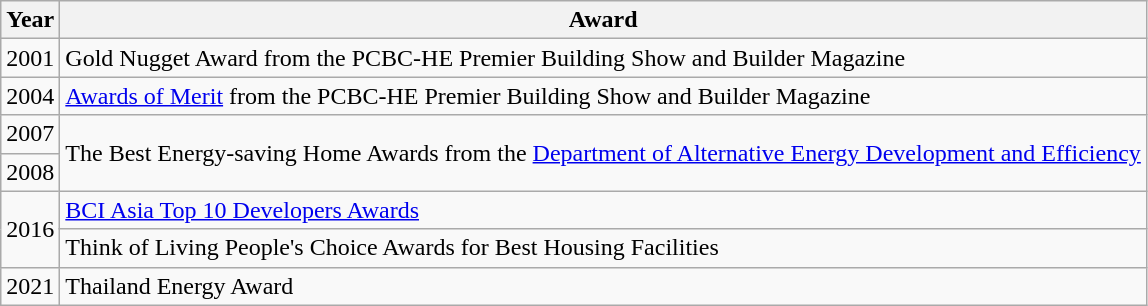<table class="wikitable">
<tr>
<th>Year</th>
<th>Award</th>
</tr>
<tr>
<td>2001</td>
<td>Gold Nugget Award from the PCBC-HE Premier Building Show and Builder Magazine</td>
</tr>
<tr>
<td>2004</td>
<td><a href='#'>Awards of Merit</a> from the PCBC-HE Premier Building Show and Builder Magazine</td>
</tr>
<tr>
<td>2007</td>
<td rowspan="2">The Best Energy-saving Home Awards from the <a href='#'>Department of Alternative Energy Development and Efficiency</a></td>
</tr>
<tr>
<td>2008</td>
</tr>
<tr>
<td rowspan="2">2016</td>
<td><a href='#'>BCI Asia Top 10 Developers Awards</a></td>
</tr>
<tr>
<td>Think of Living People's Choice Awards for Best Housing Facilities</td>
</tr>
<tr>
<td>2021</td>
<td>Thailand Energy Award</td>
</tr>
</table>
